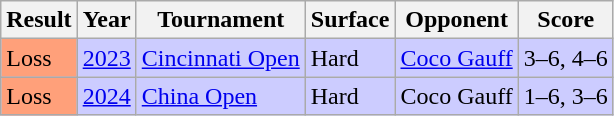<table class="sortable wikitable">
<tr>
<th>Result</th>
<th>Year</th>
<th>Tournament</th>
<th>Surface</th>
<th>Opponent</th>
<th class=unsortable>Score</th>
</tr>
<tr bgcolor=ccccff>
<td bgcolor=ffa07a>Loss</td>
<td><a href='#'>2023</a></td>
<td><a href='#'>Cincinnati Open</a></td>
<td>Hard</td>
<td> <a href='#'>Coco Gauff</a></td>
<td>3–6, 4–6</td>
</tr>
<tr bgcolor=ccccff>
<td bgcolor=ffa07a>Loss</td>
<td><a href='#'>2024</a></td>
<td><a href='#'>China Open</a></td>
<td>Hard</td>
<td> Coco Gauff</td>
<td>1–6, 3–6</td>
</tr>
</table>
